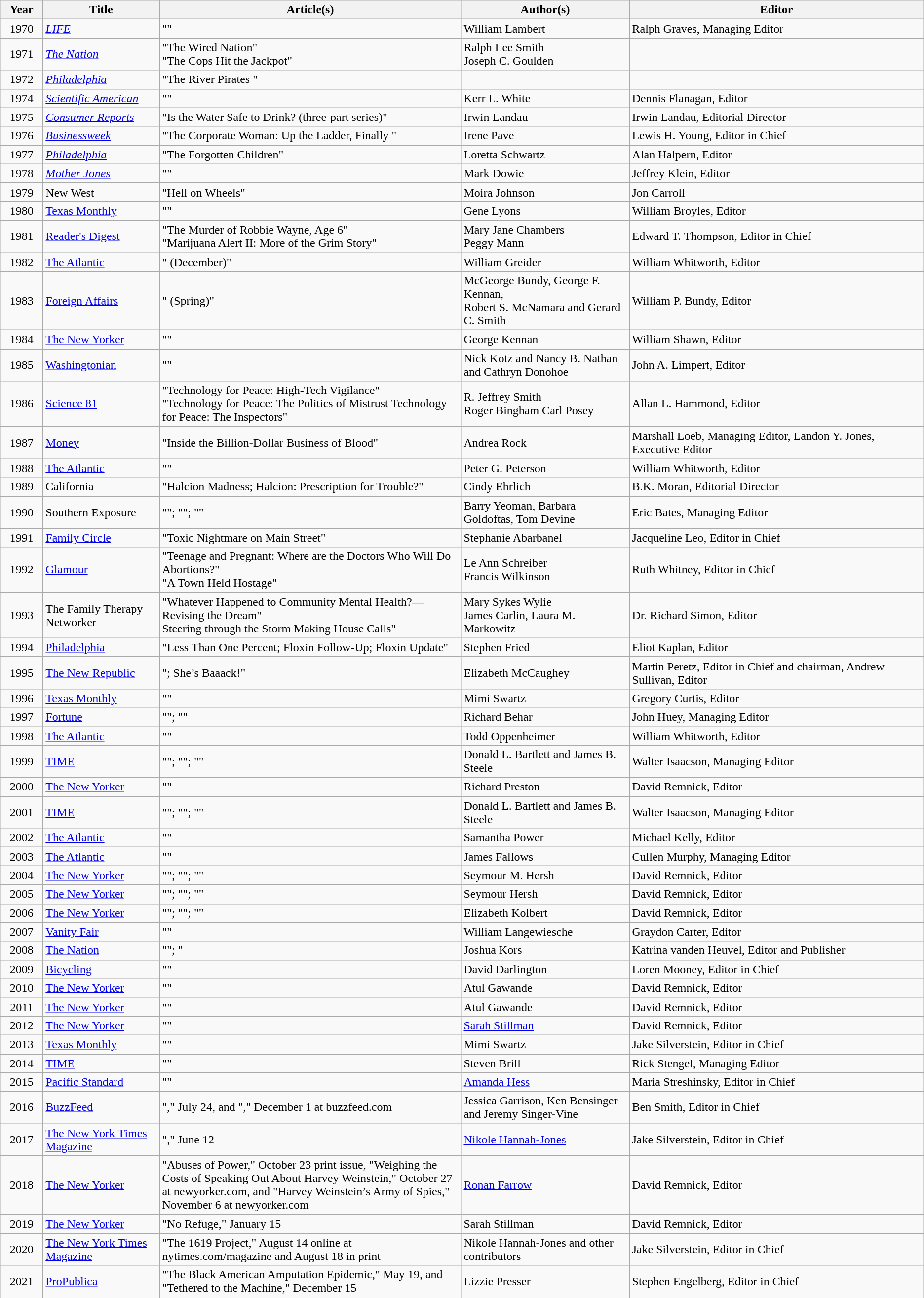<table class="sortable wikitable plainrowheaders">
<tr>
<th scope="col" style="width:50px;">Year</th>
<th scope="col" style="width:150px;">Title</th>
<th scope="col" style="width:400px;">Article(s)</th>
<th scope="col" style="width:220px;">Author(s)</th>
<th>Editor</th>
</tr>
<tr>
<td align="center">1970</td>
<td scope="row"><em> <a href='#'>LIFE</a></em></td>
<td>""</td>
<td>William Lambert</td>
<td>Ralph Graves, Managing Editor</td>
</tr>
<tr>
<td align="center">1971</td>
<td scope="row"><em><a href='#'>The Nation</a></em></td>
<td>"The Wired Nation" <br>"The Cops Hit the Jackpot"</td>
<td>Ralph Lee Smith <br> Joseph C. Goulden</td>
<td></td>
</tr>
<tr>
<td align="center">1972</td>
<td scope="row"><em><a href='#'>Philadelphia</a></em></td>
<td>"The River Pirates "</td>
<td></td>
<td></td>
</tr>
<tr>
<td align="center">1974</td>
<td scope="row"><em><a href='#'>Scientific American</a></em></td>
<td>""</td>
<td>Kerr L. White</td>
<td>Dennis Flanagan, Editor</td>
</tr>
<tr>
<td align="center">1975</td>
<td scope="row"><em><a href='#'>Consumer Reports</a></em></td>
<td>"Is the Water Safe to Drink? (three-part series)"</td>
<td>Irwin Landau</td>
<td>Irwin Landau, Editorial Director</td>
</tr>
<tr>
<td align="center">1976</td>
<td scope="row"><em><a href='#'>Businessweek</a> </em></td>
<td>"The Corporate Woman: Up the Ladder, Finally "</td>
<td>Irene Pave</td>
<td>Lewis H. Young, Editor in Chief</td>
</tr>
<tr>
<td align="center">1977</td>
<td scope="row"><em><a href='#'>Philadelphia</a></em></td>
<td>"The Forgotten Children"</td>
<td>Loretta Schwartz</td>
<td>Alan Halpern, Editor</td>
</tr>
<tr>
<td align="center">1978</td>
<td scope="row"><em><a href='#'>Mother Jones</a><strong></td>
<td>""</td>
<td>Mark Dowie</td>
<td>Jeffrey Klein, Editor</td>
</tr>
<tr>
<td align="center">1979</td>
<td scope="row"></em>New West <em></td>
<td>"Hell on Wheels"</td>
<td>Moira Johnson</td>
<td>Jon Carroll</td>
</tr>
<tr>
<td align="center">1980</td>
<td scope="row"></em><a href='#'>Texas Monthly</a><em></td>
<td>""</td>
<td>Gene Lyons</td>
<td>William Broyles, Editor</td>
</tr>
<tr>
<td align="center">1981</td>
<td scope="row"><a href='#'>Reader's Digest</a></td>
<td>"The Murder of Robbie Wayne, Age 6" <br>"Marijuana Alert II: More of the Grim Story"</td>
<td>Mary Jane Chambers <br> Peggy Mann</td>
<td>Edward T. Thompson, Editor in Chief</td>
</tr>
<tr>
<td align="center">1982</td>
<td scope="row"></em><a href='#'>The Atlantic</a><em></td>
<td>" (December)"</td>
<td>William Greider</td>
<td>William Whitworth, Editor</td>
</tr>
<tr>
<td align="center">1983</td>
<td scope="row"></em><a href='#'>Foreign Affairs</a><em></td>
<td>" (Spring)"</td>
<td>McGeorge Bundy, George F. Kennan, <br>Robert S. McNamara and Gerard C. Smith</td>
<td>William P. Bundy, Editor</td>
</tr>
<tr>
<td align="center">1984</td>
<td scope="row"></em><a href='#'>The New Yorker</a><em></td>
<td>""</td>
<td>George Kennan</td>
<td>William Shawn, Editor</td>
</tr>
<tr>
<td align="center">1985</td>
<td scope="row"><a href='#'></em>Washingtonian<em></a></td>
<td>""</td>
<td>Nick Kotz and Nancy B. Nathan and Cathryn Donohoe</td>
<td>John A. Limpert, Editor</td>
</tr>
<tr>
<td align="center">1986</td>
<td scope="row"></em><a href='#'>Science 81</a><em></td>
<td>"Technology for Peace: High-Tech Vigilance" <br> "Technology for Peace: The Politics of Mistrust Technology for Peace: The Inspectors"</td>
<td>R. Jeffrey Smith <br>Roger Bingham Carl Posey</td>
<td>Allan L. Hammond, Editor</td>
</tr>
<tr>
<td align="center">1987</td>
<td scope="row"></em><a href='#'>Money</a><em></td>
<td>"Inside the Billion-Dollar Business of Blood"</td>
<td>Andrea Rock</td>
<td>Marshall Loeb, Managing Editor, Landon Y. Jones, Executive Editor</td>
</tr>
<tr>
<td align="center">1988</td>
<td scope="row"></em><a href='#'>The Atlantic</a><em></td>
<td>""</td>
<td>Peter G. Peterson</td>
<td>William Whitworth, Editor</td>
</tr>
<tr>
<td align="center">1989</td>
<td scope="row"></em>California <em></td>
<td>"Halcion Madness; Halcion: Prescription for Trouble?"</td>
<td>Cindy Ehrlich</td>
<td>B.K. Moran, Editorial Director</td>
</tr>
<tr>
<td align="center">1990</td>
<td scope="row"></em>Southern Exposure<em></td>
<td>""; ""; ""</td>
<td>Barry Yeoman, Barbara Goldoftas, Tom Devine</td>
<td>Eric Bates, Managing Editor</td>
</tr>
<tr>
<td align="center">1991</td>
<td scope="row"><a href='#'>Family Circle</a></td>
<td>"Toxic Nightmare on Main Street"</td>
<td>Stephanie Abarbanel</td>
<td>Jacqueline Leo, Editor in Chief</td>
</tr>
<tr>
<td align="center">1992</td>
<td scope="row"></em><a href='#'>Glamour</a> <em></td>
<td>"Teenage and Pregnant: Where are the Doctors Who Will Do Abortions?" <br> "A Town Held Hostage"</td>
<td>Le Ann Schreiber <br>Francis Wilkinson</td>
<td>Ruth Whitney, Editor in Chief</td>
</tr>
<tr>
<td align="center">1993</td>
<td scope="row"></em>The Family Therapy Networker<em></td>
<td>"Whatever Happened to Community Mental Health?—Revising the Dream" <br> Steering through the Storm Making House Calls"</td>
<td>Mary Sykes Wylie <br>James Carlin, Laura M. Markowitz</td>
<td>Dr. Richard Simon, Editor</td>
</tr>
<tr>
<td align="center">1994</td>
<td scope="row"></em><a href='#'>Philadelphia</a><em></td>
<td>"Less Than One Percent; Floxin Follow-Up; Floxin Update"</td>
<td>Stephen Fried</td>
<td>Eliot Kaplan, Editor</td>
</tr>
<tr>
<td align="center">1995</td>
<td scope="row"><a href='#'>The New Republic</a></td>
<td>"; She’s Baaack!"</td>
<td>Elizabeth McCaughey</td>
<td>Martin Peretz, Editor in Chief and chairman, Andrew Sullivan, Editor</td>
</tr>
<tr>
<td align="center">1996</td>
<td scope="row"></em><a href='#'>Texas Monthly</a><em></td>
<td>""</td>
<td>Mimi Swartz</td>
<td>Gregory Curtis, Editor</td>
</tr>
<tr>
<td align="center">1997</td>
<td scope="row"></em><a href='#'>Fortune</a><em></td>
<td>""; ""</td>
<td>Richard Behar</td>
<td>John Huey, Managing Editor</td>
</tr>
<tr>
<td align="center">1998</td>
<td scope="row"></em><a href='#'>The Atlantic</a><em></td>
<td>""</td>
<td>Todd Oppenheimer</td>
<td>William Whitworth, Editor</td>
</tr>
<tr>
<td align="center">1999</td>
<td scope="row"></em><a href='#'>TIME</a><em></td>
<td>""; ""; ""</td>
<td>Donald L. Bartlett and James B. Steele</td>
<td>Walter Isaacson, Managing Editor</td>
</tr>
<tr>
<td align="center">2000</td>
<td scope="row"></em><a href='#'>The New Yorker</a><em></td>
<td>""</td>
<td>Richard Preston</td>
<td>David Remnick, Editor</td>
</tr>
<tr>
<td align="center">2001</td>
<td scope="row"></em><a href='#'>TIME</a><em></td>
<td>""; ""; ""</td>
<td>Donald L. Bartlett and James B. Steele</td>
<td>Walter Isaacson, Managing Editor</td>
</tr>
<tr>
<td align="center">2002</td>
<td scope="row"></em><a href='#'>The Atlantic</a><em></td>
<td>""</td>
<td>Samantha Power</td>
<td>Michael Kelly, Editor</td>
</tr>
<tr>
<td align="center">2003</td>
<td scope="row"></em><a href='#'>The Atlantic</a><em></td>
<td>""</td>
<td>James Fallows</td>
<td>Cullen Murphy, Managing Editor</td>
</tr>
<tr>
<td align="center">2004</td>
<td scope="row"></em><a href='#'>The New Yorker</a><em></td>
<td>""; ""; ""</td>
<td>Seymour M. Hersh</td>
<td>David Remnick, Editor</td>
</tr>
<tr>
<td align="center">2005</td>
<td scope="row"></em><a href='#'>The New Yorker</a><em></td>
<td>""; ""; ""</td>
<td>Seymour Hersh</td>
<td>David Remnick, Editor</td>
</tr>
<tr>
<td align="center">2006</td>
<td scope="row"></em><a href='#'>The New Yorker</a><em></td>
<td>""; ""; ""</td>
<td>Elizabeth Kolbert</td>
<td>David Remnick, Editor</td>
</tr>
<tr>
<td align="center">2007</td>
<td scope="row"></em><a href='#'>Vanity Fair</a><em></td>
<td>""</td>
<td>William Langewiesche</td>
<td>Graydon Carter, Editor</td>
</tr>
<tr>
<td align="center">2008</td>
<td scope="row"></em><a href='#'>The Nation</a><em></td>
<td>""; "</td>
<td>Joshua Kors</td>
<td>Katrina vanden Heuvel, Editor and Publisher</td>
</tr>
<tr>
<td align="center">2009</td>
<td scope="row"><a href='#'></em>Bicycling<em></a></td>
<td>""</td>
<td>David Darlington</td>
<td>Loren Mooney, Editor in Chief</td>
</tr>
<tr>
<td align="center">2010</td>
<td scope="row"></em><a href='#'>The New Yorker</a><em></td>
<td>""</td>
<td>Atul Gawande</td>
<td>David Remnick, Editor</td>
</tr>
<tr>
<td align="center">2011</td>
<td scope="row"></em><a href='#'>The New Yorker</a><em></td>
<td>""</td>
<td>Atul Gawande</td>
<td>David Remnick, Editor</td>
</tr>
<tr>
<td align="center">2012</td>
<td scope="row"></em><a href='#'>The New Yorker</a><em></td>
<td>""</td>
<td><a href='#'>Sarah Stillman</a></td>
<td>David Remnick, Editor</td>
</tr>
<tr>
<td align="center">2013</td>
<td scope="row"></em><a href='#'>Texas Monthly</a><em></td>
<td>""</td>
<td>Mimi Swartz</td>
<td>Jake Silverstein, Editor in Chief</td>
</tr>
<tr>
<td align="center">2014</td>
<td scope="row"></em><a href='#'>TIME</a><em></td>
<td>""</td>
<td>Steven Brill</td>
<td>Rick Stengel, Managing Editor</td>
</tr>
<tr>
<td align="center">2015</td>
<td scope="row"></em><a href='#'>Pacific Standard</a><em></td>
<td>""</td>
<td><a href='#'>Amanda Hess</a></td>
<td>Maria Streshinsky, Editor in Chief</td>
</tr>
<tr>
<td align="center">2016</td>
<td scope="row"></em><a href='#'>BuzzFeed</a><em></td>
<td>"," July 24, and "," December 1 at buzzfeed.com</td>
<td>Jessica Garrison, Ken Bensinger and Jeremy Singer-Vine</td>
<td>Ben Smith, Editor in Chief</td>
</tr>
<tr>
<td align="center">2017</td>
<td scope="row"></em><a href='#'>The New York Times Magazine</a><em></td>
<td>"," June 12</td>
<td><a href='#'>Nikole Hannah-Jones</a></td>
<td>Jake Silverstein, Editor in Chief</td>
</tr>
<tr>
<td align=center>2018</td>
<td></em><a href='#'>The New Yorker</a><em></td>
<td>"Abuses of Power," October 23 print issue, "Weighing the Costs of Speaking Out About Harvey Weinstein," October 27 at newyorker.com, and "Harvey Weinstein’s Army of Spies," November 6 at newyorker.com</td>
<td><a href='#'>Ronan Farrow</a></td>
<td>David Remnick, Editor</td>
</tr>
<tr>
<td align=center>2019</td>
<td></em><a href='#'>The New Yorker</a><em></td>
<td>"No Refuge," January 15</td>
<td>Sarah Stillman</td>
<td>David Remnick, Editor</td>
</tr>
<tr>
<td align=center>2020</td>
<td></em><a href='#'>The New York Times Magazine</a><em></td>
<td>"The 1619 Project," August 14 online at nytimes.com/magazine and August 18 in print</td>
<td>Nikole Hannah-Jones and other contributors</td>
<td>Jake Silverstein, Editor in Chief</td>
</tr>
<tr>
<td align=center>2021</td>
<td></em><a href='#'>ProPublica</a><em></td>
<td>"The Black American Amputation Epidemic," May 19, and "Tethered to the Machine," December 15</td>
<td>Lizzie Presser</td>
<td>Stephen Engelberg, Editor in Chief</td>
</tr>
</table>
